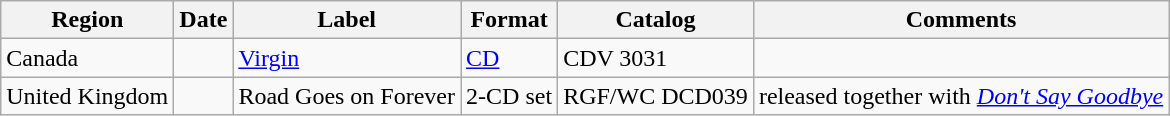<table class="wikitable">
<tr>
<th>Region</th>
<th>Date</th>
<th>Label</th>
<th>Format</th>
<th>Catalog</th>
<th>Comments</th>
</tr>
<tr>
<td>Canada</td>
<td></td>
<td><a href='#'>Virgin</a></td>
<td><a href='#'>CD</a></td>
<td>CDV 3031</td>
<td></td>
</tr>
<tr>
<td>United Kingdom</td>
<td></td>
<td>Road Goes on Forever</td>
<td>2-CD set</td>
<td>RGF/WC DCD039</td>
<td>released together with <em><a href='#'>Don't Say Goodbye</a></em></td>
</tr>
</table>
